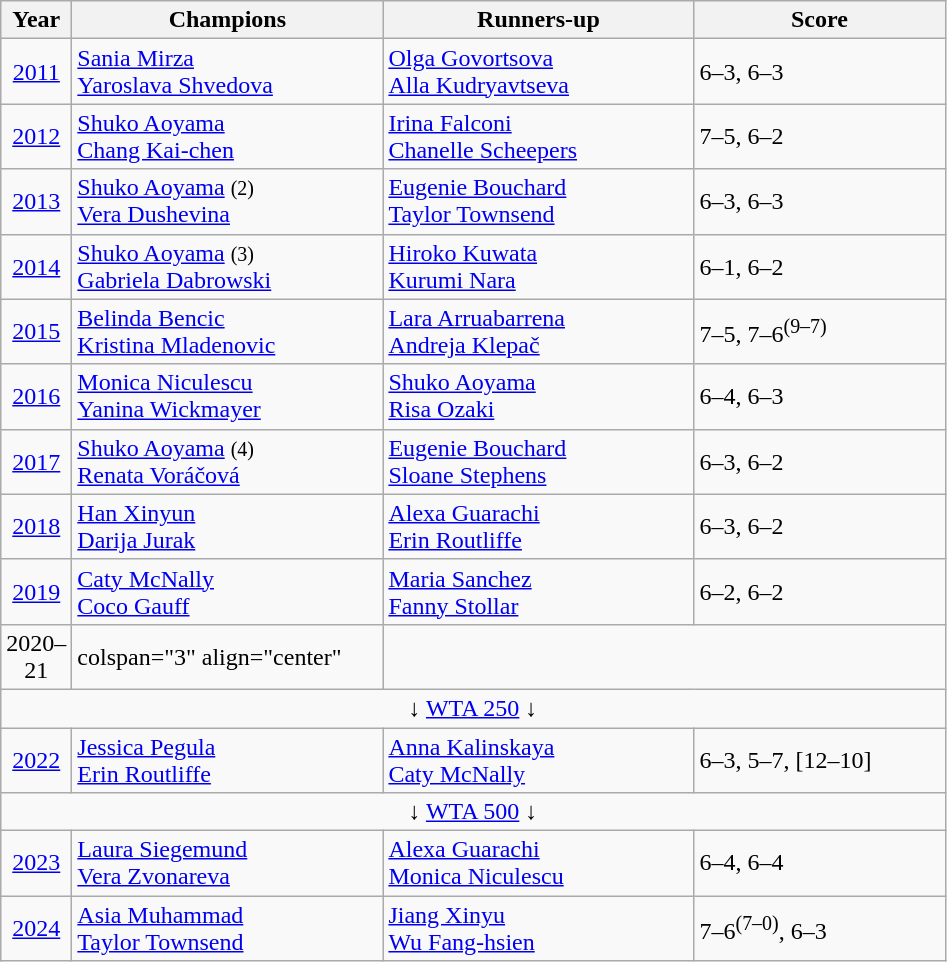<table class=wikitable>
<tr>
<th style="width:40px;">Year</th>
<th style="width:200px;">Champions</th>
<th style="width:200px;">Runners-up</th>
<th style="width:160px;">Score</th>
</tr>
<tr>
<td align="center"><a href='#'>2011</a></td>
<td> <a href='#'>Sania Mirza</a> <br> <a href='#'>Yaroslava Shvedova</a></td>
<td> <a href='#'>Olga Govortsova</a><br> <a href='#'>Alla Kudryavtseva</a></td>
<td>6–3, 6–3</td>
</tr>
<tr>
<td align="center"><a href='#'>2012</a></td>
<td> <a href='#'>Shuko Aoyama</a><br> <a href='#'>Chang Kai-chen</a></td>
<td> <a href='#'>Irina Falconi</a><br> <a href='#'>Chanelle Scheepers</a></td>
<td>7–5, 6–2</td>
</tr>
<tr>
<td align="center"><a href='#'>2013</a></td>
<td> <a href='#'>Shuko Aoyama</a> <small> (2) </small><br> <a href='#'>Vera Dushevina</a></td>
<td> <a href='#'>Eugenie Bouchard</a><br> <a href='#'>Taylor Townsend</a></td>
<td>6–3, 6–3</td>
</tr>
<tr>
<td align="center"><a href='#'>2014</a></td>
<td> <a href='#'>Shuko Aoyama</a> <small> (3) </small><br> <a href='#'>Gabriela Dabrowski</a></td>
<td> <a href='#'>Hiroko Kuwata</a><br> <a href='#'>Kurumi Nara</a></td>
<td>6–1, 6–2</td>
</tr>
<tr>
<td align="center"><a href='#'>2015</a></td>
<td> <a href='#'>Belinda Bencic</a><br> <a href='#'>Kristina Mladenovic</a></td>
<td> <a href='#'>Lara Arruabarrena</a><br> <a href='#'>Andreja Klepač</a></td>
<td>7–5, 7–6<sup>(9–7)</sup></td>
</tr>
<tr>
<td align="center"><a href='#'>2016</a></td>
<td> <a href='#'>Monica Niculescu</a><br> <a href='#'>Yanina Wickmayer</a></td>
<td> <a href='#'>Shuko Aoyama</a><br> <a href='#'>Risa Ozaki</a></td>
<td>6–4, 6–3</td>
</tr>
<tr>
<td align="center"><a href='#'>2017</a></td>
<td> <a href='#'>Shuko Aoyama</a> <small> (4) </small><br> <a href='#'>Renata Voráčová</a></td>
<td> <a href='#'>Eugenie Bouchard</a><br> <a href='#'>Sloane Stephens</a></td>
<td>6–3, 6–2</td>
</tr>
<tr>
<td align="center"><a href='#'>2018</a></td>
<td> <a href='#'>Han Xinyun</a><br> <a href='#'>Darija Jurak</a></td>
<td> <a href='#'>Alexa Guarachi</a><br> <a href='#'>Erin Routliffe</a></td>
<td>6–3, 6–2</td>
</tr>
<tr>
<td align="center"><a href='#'>2019</a></td>
<td> <a href='#'>Caty McNally</a> <br> <a href='#'>Coco Gauff</a></td>
<td> <a href='#'>Maria Sanchez</a><br>  <a href='#'>Fanny Stollar</a></td>
<td>6–2, 6–2</td>
</tr>
<tr>
<td align="center">2020–21</td>
<td>colspan="3" align="center" </td>
</tr>
<tr>
<td colspan=5 align=center>↓ <a href='#'>WTA 250</a> ↓</td>
</tr>
<tr>
<td align="center"><a href='#'>2022</a></td>
<td> <a href='#'>Jessica Pegula</a> <br> <a href='#'>Erin Routliffe</a></td>
<td> <a href='#'>Anna Kalinskaya</a><br>  <a href='#'>Caty McNally</a></td>
<td>6–3, 5–7, [12–10]</td>
</tr>
<tr>
<td colspan=5 align=center>↓ <a href='#'>WTA 500</a> ↓</td>
</tr>
<tr>
<td align="center"><a href='#'>2023</a></td>
<td> <a href='#'>Laura Siegemund</a> <br> <a href='#'>Vera Zvonareva</a></td>
<td> <a href='#'>Alexa Guarachi</a><br>  <a href='#'>Monica Niculescu</a></td>
<td>6–4, 6–4</td>
</tr>
<tr>
<td align="center"><a href='#'>2024</a></td>
<td> <a href='#'>Asia Muhammad</a> <br> <a href='#'>Taylor Townsend</a></td>
<td> <a href='#'>Jiang Xinyu</a><br>  <a href='#'>Wu Fang-hsien</a></td>
<td>7–6<sup>(7–0)</sup>, 6–3</td>
</tr>
</table>
